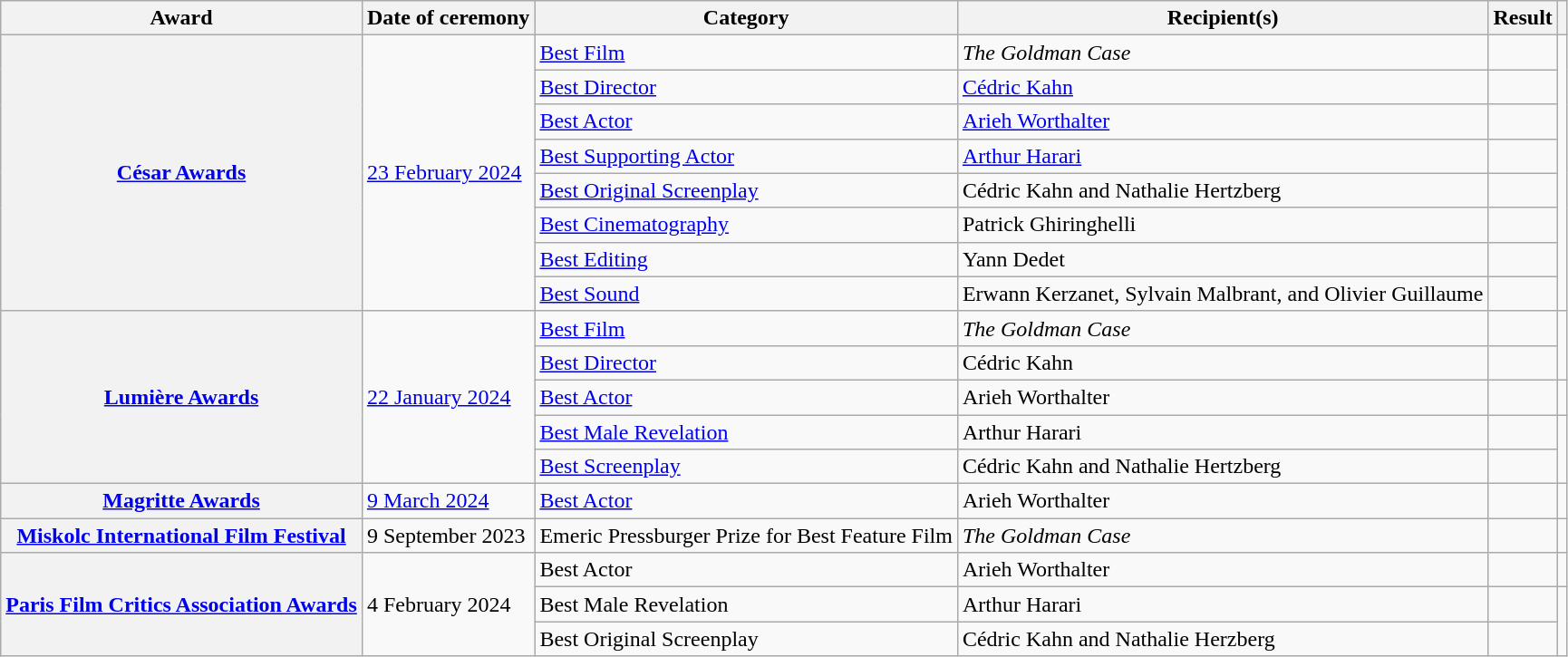<table class="wikitable sortable plainrowheaders">
<tr>
<th scope="col">Award</th>
<th scope="col">Date of ceremony</th>
<th scope="col">Category</th>
<th scope="col">Recipient(s)</th>
<th scope="col">Result</th>
<th scope="col" class="unsortable"></th>
</tr>
<tr>
<th scope="row" rowspan="8"><a href='#'>César Awards</a></th>
<td rowspan="8"><a href='#'>23 February 2024</a></td>
<td><a href='#'>Best Film</a></td>
<td><em>The Goldman Case</em></td>
<td></td>
<td rowspan="8" align="center"></td>
</tr>
<tr>
<td><a href='#'>Best Director</a></td>
<td><a href='#'>Cédric Kahn</a></td>
<td></td>
</tr>
<tr>
<td><a href='#'>Best Actor</a></td>
<td><a href='#'>Arieh Worthalter</a></td>
<td></td>
</tr>
<tr>
<td><a href='#'>Best Supporting Actor</a></td>
<td><a href='#'>Arthur Harari</a></td>
<td></td>
</tr>
<tr>
<td><a href='#'>Best Original Screenplay</a></td>
<td>Cédric Kahn and Nathalie Hertzberg</td>
<td></td>
</tr>
<tr>
<td><a href='#'>Best Cinematography</a></td>
<td>Patrick Ghiringhelli</td>
<td></td>
</tr>
<tr>
<td><a href='#'>Best Editing</a></td>
<td>Yann Dedet</td>
<td></td>
</tr>
<tr>
<td><a href='#'>Best Sound</a></td>
<td>Erwann Kerzanet, Sylvain Malbrant, and Olivier Guillaume</td>
<td></td>
</tr>
<tr>
<th rowspan="5" scope="row"><a href='#'>Lumière Awards</a></th>
<td rowspan="5"><a href='#'>22 January 2024</a></td>
<td><a href='#'>Best Film</a></td>
<td><em>The Goldman Case</em></td>
<td></td>
<td rowspan="2" align="center"></td>
</tr>
<tr>
<td><a href='#'>Best Director</a></td>
<td>Cédric Kahn</td>
<td></td>
</tr>
<tr>
<td><a href='#'>Best Actor</a></td>
<td>Arieh Worthalter</td>
<td></td>
<td align="center"></td>
</tr>
<tr>
<td><a href='#'>Best Male Revelation</a></td>
<td>Arthur Harari</td>
<td></td>
<td rowspan="2" align="center"></td>
</tr>
<tr>
<td><a href='#'>Best Screenplay</a></td>
<td>Cédric Kahn and Nathalie Hertzberg</td>
<td></td>
</tr>
<tr>
<th scope="row"><a href='#'>Magritte Awards</a></th>
<td><a href='#'>9 March 2024</a></td>
<td><a href='#'>Best Actor</a></td>
<td>Arieh Worthalter</td>
<td></td>
<td align="center"></td>
</tr>
<tr>
<th scope="row"><a href='#'>Miskolc International Film Festival</a></th>
<td>9 September 2023</td>
<td>Emeric Pressburger Prize for Best Feature Film</td>
<td><em>The Goldman Case</em></td>
<td></td>
<td align="center"></td>
</tr>
<tr>
<th rowspan="3" scope="row"><a href='#'>Paris Film Critics Association Awards</a></th>
<td rowspan="3">4 February 2024</td>
<td>Best Actor</td>
<td>Arieh Worthalter</td>
<td></td>
<td></td>
</tr>
<tr>
<td>Best Male Revelation</td>
<td>Arthur Harari</td>
<td></td>
<td rowspan=2></td>
</tr>
<tr>
<td>Best Original Screenplay</td>
<td>Cédric Kahn and Nathalie Herzberg</td>
<td></td>
</tr>
</table>
